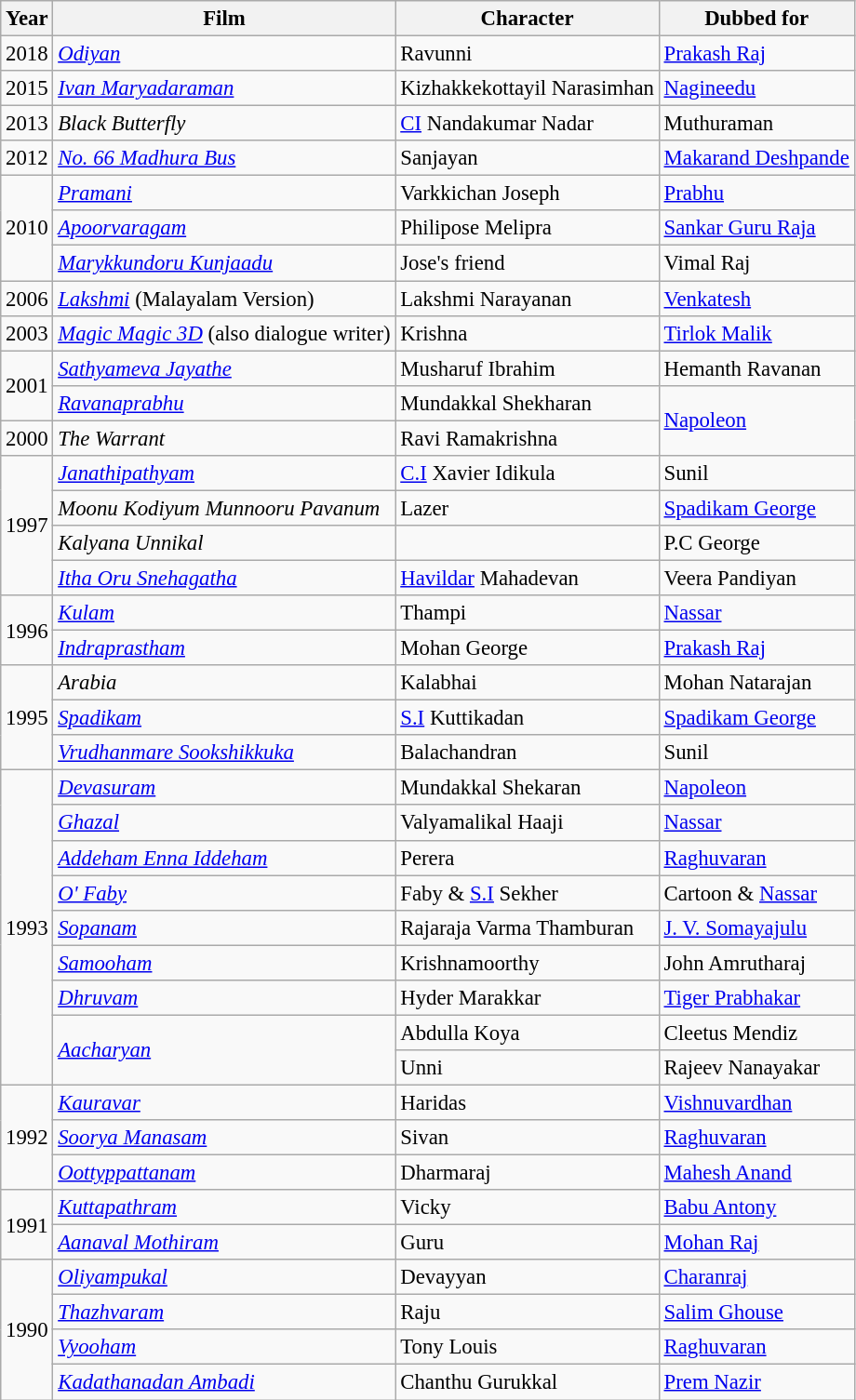<table class="wikitable" style="font-size: 95%;">
<tr>
<th>Year</th>
<th>Film</th>
<th>Character</th>
<th>Dubbed for</th>
</tr>
<tr>
<td>2018</td>
<td><em><a href='#'>Odiyan</a></em></td>
<td>Ravunni</td>
<td><a href='#'>Prakash Raj</a></td>
</tr>
<tr>
<td>2015</td>
<td><a href='#'><em>Ivan Maryadaraman</em></a></td>
<td>Kizhakkekottayil Narasimhan</td>
<td><a href='#'>Nagineedu</a></td>
</tr>
<tr>
<td>2013</td>
<td><em>Black Butterfly</em></td>
<td><a href='#'>CI</a> Nandakumar Nadar</td>
<td>Muthuraman</td>
</tr>
<tr>
<td>2012</td>
<td><a href='#'><em>No. 66 Madhura Bus</em></a></td>
<td>Sanjayan</td>
<td><a href='#'>Makarand Deshpande</a></td>
</tr>
<tr>
<td rowspan="3">2010</td>
<td><em><a href='#'>Pramani</a></em></td>
<td>Varkkichan Joseph</td>
<td><a href='#'>Prabhu</a></td>
</tr>
<tr>
<td><em><a href='#'>Apoorvaragam</a></em></td>
<td>Philipose Melipra</td>
<td><a href='#'>Sankar Guru Raja</a></td>
</tr>
<tr>
<td><a href='#'><em>Marykkundoru Kunjaadu</em></a></td>
<td>Jose's friend</td>
<td>Vimal Raj</td>
</tr>
<tr>
<td>2006</td>
<td><a href='#'><em>Lakshmi</em></a> (Malayalam Version)</td>
<td>Lakshmi Narayanan</td>
<td><a href='#'>Venkatesh</a></td>
</tr>
<tr>
<td>2003</td>
<td><a href='#'><em>Magic Magic 3D</em></a> (also dialogue writer)</td>
<td>Krishna</td>
<td><a href='#'>Tirlok Malik</a></td>
</tr>
<tr>
<td rowspan="2">2001</td>
<td><a href='#'><em>Sathyameva Jayathe</em></a></td>
<td>Musharuf Ibrahim</td>
<td>Hemanth Ravanan</td>
</tr>
<tr>
<td><em><a href='#'>Ravanaprabhu</a></em></td>
<td>Mundakkal Shekharan</td>
<td rowspan="2"><a href='#'>Napoleon</a></td>
</tr>
<tr>
<td>2000</td>
<td><em>The Warrant</em></td>
<td>Ravi Ramakrishna</td>
</tr>
<tr>
<td rowspan="4">1997</td>
<td><em><a href='#'>Janathipathyam</a></em></td>
<td><a href='#'>C.I</a> Xavier Idikula</td>
<td>Sunil</td>
</tr>
<tr>
<td><em>Moonu Kodiyum Munnooru Pavanum</em></td>
<td>Lazer</td>
<td><a href='#'>Spadikam George</a></td>
</tr>
<tr>
<td><em>Kalyana Unnikal</em></td>
<td></td>
<td>P.C George</td>
</tr>
<tr>
<td><a href='#'><em>Itha Oru Snehagatha</em></a></td>
<td><a href='#'>Havildar</a> Mahadevan</td>
<td>Veera Pandiyan</td>
</tr>
<tr>
<td rowspan="2">1996</td>
<td><em><a href='#'>Kulam</a></em></td>
<td>Thampi</td>
<td><a href='#'>Nassar</a></td>
</tr>
<tr>
<td><em><a href='#'>Indraprastham</a></em></td>
<td>Mohan George</td>
<td><a href='#'>Prakash Raj</a></td>
</tr>
<tr>
<td rowspan="3">1995</td>
<td><em>Arabia</em></td>
<td>Kalabhai</td>
<td>Mohan Natarajan</td>
</tr>
<tr>
<td><em><a href='#'>Spadikam</a></em></td>
<td><a href='#'>S.I</a> Kuttikadan</td>
<td><a href='#'>Spadikam George</a></td>
</tr>
<tr>
<td><a href='#'><em>Vrudhanmare Sookshikkuka</em></a></td>
<td>Balachandran</td>
<td>Sunil</td>
</tr>
<tr>
<td rowspan="9">1993</td>
<td><em><a href='#'>Devasuram</a></em></td>
<td>Mundakkal Shekaran</td>
<td><a href='#'>Napoleon</a></td>
</tr>
<tr>
<td><a href='#'><em>Ghazal</em></a></td>
<td>Valyamalikal Haaji</td>
<td><a href='#'>Nassar</a></td>
</tr>
<tr>
<td><a href='#'><em>Addeham Enna Iddeham</em></a></td>
<td>Perera</td>
<td><a href='#'>Raghuvaran</a></td>
</tr>
<tr>
<td><a href='#'><em>O' Faby</em></a></td>
<td>Faby & <a href='#'>S.I</a> Sekher</td>
<td>Cartoon & <a href='#'>Nassar</a></td>
</tr>
<tr>
<td><em><a href='#'>Sopanam</a></em></td>
<td>Rajaraja Varma Thamburan</td>
<td><a href='#'>J. V. Somayajulu</a></td>
</tr>
<tr>
<td><em><a href='#'>Samooham</a></em></td>
<td>Krishnamoorthy</td>
<td>John Amrutharaj</td>
</tr>
<tr>
<td><em><a href='#'>Dhruvam</a></em></td>
<td>Hyder Marakkar</td>
<td><a href='#'>Tiger Prabhakar</a></td>
</tr>
<tr>
<td rowspan="2"><em><a href='#'>Aacharyan</a></em></td>
<td>Abdulla Koya</td>
<td>Cleetus Mendiz</td>
</tr>
<tr>
<td>Unni</td>
<td>Rajeev Nanayakar</td>
</tr>
<tr>
<td rowspan="3">1992</td>
<td><em><a href='#'>Kauravar</a></em></td>
<td>Haridas</td>
<td><a href='#'>Vishnuvardhan</a></td>
</tr>
<tr>
<td><a href='#'><em>Soorya Manasam</em></a></td>
<td>Sivan</td>
<td><a href='#'>Raghuvaran</a></td>
</tr>
<tr>
<td><em><a href='#'>Oottyppattanam</a></em></td>
<td>Dharmaraj</td>
<td><a href='#'>Mahesh Anand</a></td>
</tr>
<tr>
<td rowspan="2">1991</td>
<td><em><a href='#'>Kuttapathram</a></em></td>
<td>Vicky</td>
<td><a href='#'>Babu Antony</a></td>
</tr>
<tr>
<td><a href='#'><em>Aanaval Mothiram</em></a></td>
<td>Guru</td>
<td><a href='#'>Mohan Raj</a></td>
</tr>
<tr>
<td rowspan="4">1990</td>
<td><em><a href='#'>Oliyampukal</a></em></td>
<td>Devayyan</td>
<td><a href='#'>Charanraj</a></td>
</tr>
<tr>
<td><em><a href='#'>Thazhvaram</a></em></td>
<td>Raju</td>
<td><a href='#'>Salim Ghouse</a></td>
</tr>
<tr>
<td><a href='#'><em>Vyooham</em></a></td>
<td>Tony Louis</td>
<td><a href='#'>Raghuvaran</a></td>
</tr>
<tr>
<td><a href='#'><em>Kadathanadan Ambadi</em></a></td>
<td>Chanthu Gurukkal</td>
<td><a href='#'>Prem Nazir</a></td>
</tr>
</table>
